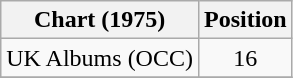<table class="wikitable plainrowheaders">
<tr>
<th scope="col">Chart (1975)</th>
<th scope="col">Position</th>
</tr>
<tr>
<td>UK Albums (OCC)</td>
<td style="text-align:center;">16</td>
</tr>
<tr>
</tr>
</table>
